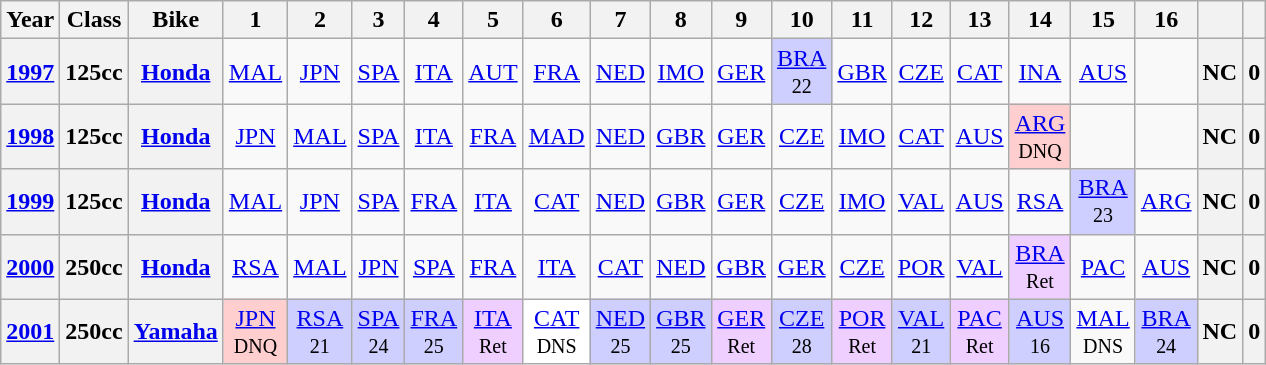<table class="wikitable" style="text-align:center">
<tr>
<th>Year</th>
<th>Class</th>
<th>Bike</th>
<th>1</th>
<th>2</th>
<th>3</th>
<th>4</th>
<th>5</th>
<th>6</th>
<th>7</th>
<th>8</th>
<th>9</th>
<th>10</th>
<th>11</th>
<th>12</th>
<th>13</th>
<th>14</th>
<th>15</th>
<th>16</th>
<th></th>
<th></th>
</tr>
<tr>
<th><a href='#'>1997</a></th>
<th>125cc</th>
<th><a href='#'>Honda</a></th>
<td><a href='#'>MAL</a></td>
<td><a href='#'>JPN</a></td>
<td><a href='#'>SPA</a></td>
<td><a href='#'>ITA</a></td>
<td><a href='#'>AUT</a></td>
<td><a href='#'>FRA</a></td>
<td><a href='#'>NED</a></td>
<td><a href='#'>IMO</a></td>
<td><a href='#'>GER</a></td>
<td style="background:#cfcfff;"><a href='#'>BRA</a><br><small>22</small></td>
<td><a href='#'>GBR</a></td>
<td><a href='#'>CZE</a></td>
<td><a href='#'>CAT</a></td>
<td><a href='#'>INA</a></td>
<td><a href='#'>AUS</a></td>
<td></td>
<th>NC</th>
<th>0</th>
</tr>
<tr>
<th><a href='#'>1998</a></th>
<th>125cc</th>
<th><a href='#'>Honda</a></th>
<td><a href='#'>JPN</a></td>
<td><a href='#'>MAL</a></td>
<td><a href='#'>SPA</a></td>
<td><a href='#'>ITA</a></td>
<td><a href='#'>FRA</a></td>
<td><a href='#'>MAD</a></td>
<td><a href='#'>NED</a></td>
<td><a href='#'>GBR</a></td>
<td><a href='#'>GER</a></td>
<td><a href='#'>CZE</a></td>
<td><a href='#'>IMO</a></td>
<td><a href='#'>CAT</a></td>
<td><a href='#'>AUS</a></td>
<td style="background:#ffcfcf;"><a href='#'>ARG</a><br><small>DNQ</small></td>
<td></td>
<td></td>
<th>NC</th>
<th>0</th>
</tr>
<tr>
<th><a href='#'>1999</a></th>
<th>125cc</th>
<th><a href='#'>Honda</a></th>
<td><a href='#'>MAL</a></td>
<td><a href='#'>JPN</a></td>
<td><a href='#'>SPA</a></td>
<td><a href='#'>FRA</a></td>
<td><a href='#'>ITA</a></td>
<td><a href='#'>CAT</a></td>
<td><a href='#'>NED</a></td>
<td><a href='#'>GBR</a></td>
<td><a href='#'>GER</a></td>
<td><a href='#'>CZE</a></td>
<td><a href='#'>IMO</a></td>
<td><a href='#'>VAL</a></td>
<td><a href='#'>AUS</a></td>
<td><a href='#'>RSA</a></td>
<td style="background:#cfcfff;"><a href='#'>BRA</a><br><small>23</small></td>
<td><a href='#'>ARG</a></td>
<th>NC</th>
<th>0</th>
</tr>
<tr>
<th><a href='#'>2000</a></th>
<th>250cc</th>
<th><a href='#'>Honda</a></th>
<td><a href='#'>RSA</a></td>
<td><a href='#'>MAL</a></td>
<td><a href='#'>JPN</a></td>
<td><a href='#'>SPA</a></td>
<td><a href='#'>FRA</a></td>
<td><a href='#'>ITA</a></td>
<td><a href='#'>CAT</a></td>
<td><a href='#'>NED</a></td>
<td><a href='#'>GBR</a></td>
<td><a href='#'>GER</a></td>
<td><a href='#'>CZE</a></td>
<td><a href='#'>POR</a></td>
<td><a href='#'>VAL</a></td>
<td style="background:#efcfff;"><a href='#'>BRA</a><br><small>Ret</small></td>
<td><a href='#'>PAC</a></td>
<td><a href='#'>AUS</a></td>
<th>NC</th>
<th>0</th>
</tr>
<tr>
<th><a href='#'>2001</a></th>
<th>250cc</th>
<th><a href='#'>Yamaha</a></th>
<td style="background:#ffcfcf;"><a href='#'>JPN</a><br><small>DNQ</small></td>
<td style="background:#cfcfff;"><a href='#'>RSA</a><br><small>21</small></td>
<td style="background:#cfcfff;"><a href='#'>SPA</a><br><small>24</small></td>
<td style="background:#cfcfff;"><a href='#'>FRA</a><br><small>25</small></td>
<td style="background:#efcfff;"><a href='#'>ITA</a><br><small>Ret</small></td>
<td style="background:#ffffff;"><a href='#'>CAT</a><br><small>DNS</small></td>
<td style="background:#cfcfff;"><a href='#'>NED</a><br><small>25</small></td>
<td style="background:#cfcfff;"><a href='#'>GBR</a><br><small>25</small></td>
<td style="background:#efcfff;"><a href='#'>GER</a><br><small>Ret</small></td>
<td style="background:#cfcfff;"><a href='#'>CZE</a><br><small>28</small></td>
<td style="background:#efcfff;"><a href='#'>POR</a><br><small>Ret</small></td>
<td style="background:#cfcfff;"><a href='#'>VAL</a><br><small>21</small></td>
<td style="background:#efcfff;"><a href='#'>PAC</a><br><small>Ret</small></td>
<td style="background:#cfcfff;"><a href='#'>AUS</a><br><small>16</small></td>
<td><a href='#'>MAL</a><br><small>DNS</small></td>
<td style="background:#cfcfff;"><a href='#'>BRA</a><br><small>24</small></td>
<th>NC</th>
<th>0</th>
</tr>
</table>
